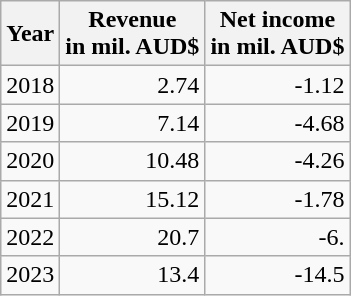<table class="wikitable float-left" style="text-align: right;">
<tr>
<th>Year</th>
<th>Revenue<br>in mil. AUD$</th>
<th>Net income<br>in mil. AUD$</th>
</tr>
<tr>
<td>2018</td>
<td>2.74</td>
<td>-1.12</td>
</tr>
<tr>
<td>2019</td>
<td>7.14</td>
<td>-4.68</td>
</tr>
<tr>
<td>2020</td>
<td>10.48</td>
<td>-4.26</td>
</tr>
<tr>
<td>2021</td>
<td>15.12</td>
<td>-1.78</td>
</tr>
<tr>
<td>2022</td>
<td>20.7</td>
<td>-6.</td>
</tr>
<tr>
<td>2023</td>
<td>13.4</td>
<td>-14.5</td>
</tr>
</table>
